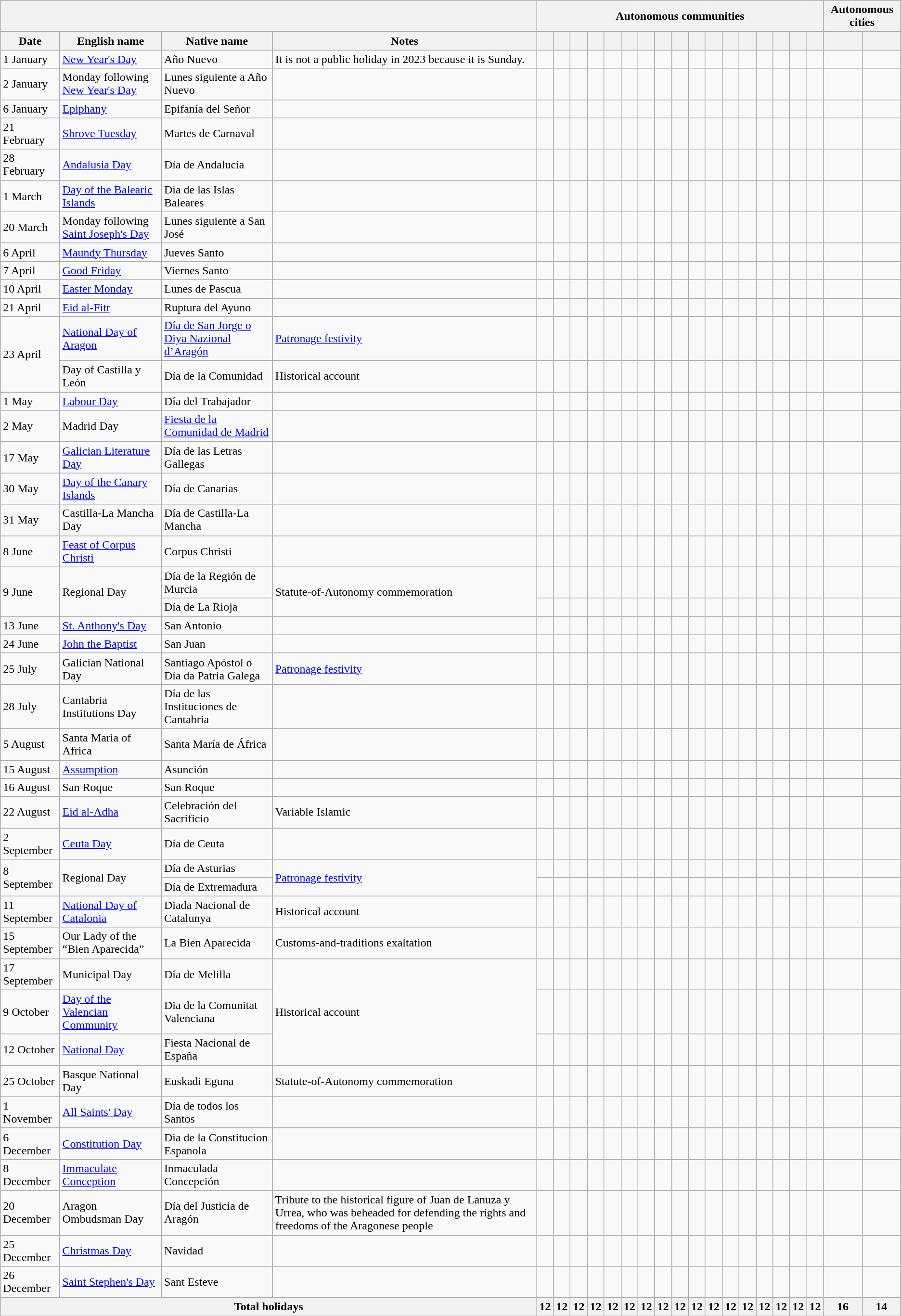<table class="wikitable">
<tr>
<th colspan="4"></th>
<th colspan="17">Autonomous communities</th>
<th colspan="2">Autonomous cities</th>
</tr>
<tr>
<th>Date</th>
<th>English name</th>
<th>Native name</th>
<th>Notes</th>
<th></th>
<th></th>
<th></th>
<th></th>
<th></th>
<th></th>
<th></th>
<th></th>
<th></th>
<th></th>
<th></th>
<th></th>
<th></th>
<th></th>
<th></th>
<th></th>
<th></th>
<th></th>
<th></th>
</tr>
<tr>
<td>1 January</td>
<td><a href='#'>New Year's Day</a></td>
<td>Año Nuevo</td>
<td>It is not a public holiday in 2023 because it is Sunday.</td>
<td></td>
<td></td>
<td></td>
<td></td>
<td></td>
<td></td>
<td></td>
<td></td>
<td></td>
<td></td>
<td></td>
<td></td>
<td></td>
<td></td>
<td></td>
<td></td>
<td></td>
<td></td>
<td></td>
</tr>
<tr>
<td>2 January</td>
<td>Monday following <a href='#'>New Year's Day</a></td>
<td>Lunes siguiente a Año Nuevo</td>
<td></td>
<td></td>
<td></td>
<td></td>
<td></td>
<td></td>
<td></td>
<td></td>
<td></td>
<td></td>
<td></td>
<td></td>
<td></td>
<td></td>
<td></td>
<td></td>
<td></td>
<td></td>
<td></td>
<td></td>
</tr>
<tr>
<td>6 January</td>
<td><a href='#'>Epiphany</a></td>
<td>Epifanía del Señor</td>
<td></td>
<td></td>
<td></td>
<td></td>
<td></td>
<td></td>
<td></td>
<td></td>
<td></td>
<td></td>
<td></td>
<td></td>
<td></td>
<td></td>
<td></td>
<td></td>
<td></td>
<td></td>
<td></td>
<td></td>
</tr>
<tr>
<td>21 February</td>
<td><a href='#'>Shrove Tuesday</a></td>
<td>Martes de Carnaval</td>
<td></td>
<td></td>
<td></td>
<td></td>
<td></td>
<td></td>
<td></td>
<td></td>
<td></td>
<td></td>
<td></td>
<td></td>
<td></td>
<td></td>
<td></td>
<td></td>
<td></td>
<td></td>
<td></td>
<td></td>
</tr>
<tr>
<td>28 February</td>
<td><a href='#'>Andalusia Day</a></td>
<td>Día de Andalucía</td>
<td></td>
<td></td>
<td></td>
<td></td>
<td></td>
<td></td>
<td></td>
<td></td>
<td></td>
<td></td>
<td></td>
<td></td>
<td></td>
<td></td>
<td></td>
<td></td>
<td></td>
<td></td>
<td></td>
<td></td>
</tr>
<tr>
<td>1 March</td>
<td><a href='#'>Day of the Balearic Islands</a></td>
<td>Dia de las Islas Baleares</td>
<td></td>
<td></td>
<td></td>
<td></td>
<td></td>
<td></td>
<td></td>
<td></td>
<td></td>
<td></td>
<td></td>
<td></td>
<td></td>
<td></td>
<td></td>
<td></td>
<td></td>
<td></td>
<td></td>
<td></td>
</tr>
<tr>
<td>20 March</td>
<td>Monday following <a href='#'>Saint Joseph's Day</a></td>
<td>Lunes siguiente a San José</td>
<td></td>
<td></td>
<td></td>
<td></td>
<td></td>
<td></td>
<td></td>
<td></td>
<td></td>
<td></td>
<td></td>
<td></td>
<td></td>
<td></td>
<td></td>
<td></td>
<td></td>
<td></td>
<td></td>
<td></td>
</tr>
<tr>
<td>6 April</td>
<td><a href='#'>Maundy Thursday</a></td>
<td>Jueves Santo</td>
<td></td>
<td></td>
<td></td>
<td></td>
<td></td>
<td></td>
<td></td>
<td></td>
<td></td>
<td></td>
<td></td>
<td></td>
<td></td>
<td></td>
<td></td>
<td></td>
<td></td>
<td></td>
<td></td>
<td></td>
</tr>
<tr>
<td>7 April</td>
<td><a href='#'>Good Friday</a></td>
<td>Viernes Santo</td>
<td></td>
<td></td>
<td></td>
<td></td>
<td></td>
<td></td>
<td></td>
<td></td>
<td></td>
<td></td>
<td></td>
<td></td>
<td></td>
<td></td>
<td></td>
<td></td>
<td></td>
<td></td>
<td></td>
<td></td>
</tr>
<tr>
<td>10 April</td>
<td><a href='#'>Easter Monday</a></td>
<td>Lunes de Pascua</td>
<td></td>
<td></td>
<td></td>
<td></td>
<td></td>
<td></td>
<td></td>
<td></td>
<td></td>
<td></td>
<td></td>
<td></td>
<td></td>
<td></td>
<td></td>
<td></td>
<td></td>
<td></td>
<td></td>
<td></td>
</tr>
<tr>
<td>21 April</td>
<td><a href='#'>Eid al-Fitr</a></td>
<td>Ruptura del Ayuno</td>
<td></td>
<td></td>
<td></td>
<td></td>
<td></td>
<td></td>
<td></td>
<td></td>
<td></td>
<td></td>
<td></td>
<td></td>
<td></td>
<td></td>
<td></td>
<td></td>
<td></td>
<td></td>
<td></td>
<td></td>
</tr>
<tr>
<td rowspan="2">23 April</td>
<td><a href='#'>National Day of Aragon</a> </td>
<td><a href='#'>Día de San Jorge o Diya Nazional d’Aragón</a></td>
<td><a href='#'>Patronage festivity</a></td>
<td></td>
<td></td>
<td></td>
<td></td>
<td></td>
<td></td>
<td></td>
<td></td>
<td></td>
<td></td>
<td></td>
<td></td>
<td></td>
<td></td>
<td></td>
<td></td>
<td></td>
<td></td>
<td></td>
</tr>
<tr>
<td>Day of Castilla y León</td>
<td>Día de la Comunidad</td>
<td>Historical account</td>
<td></td>
<td></td>
<td></td>
<td></td>
<td></td>
<td></td>
<td></td>
<td></td>
<td></td>
<td></td>
<td></td>
<td></td>
<td></td>
<td></td>
<td></td>
<td></td>
<td></td>
<td></td>
<td></td>
</tr>
<tr>
<td>1 May</td>
<td><a href='#'>Labour Day</a></td>
<td>Día del Trabajador</td>
<td></td>
<td></td>
<td></td>
<td></td>
<td></td>
<td></td>
<td></td>
<td></td>
<td></td>
<td></td>
<td></td>
<td></td>
<td></td>
<td></td>
<td></td>
<td></td>
<td></td>
<td></td>
<td></td>
<td></td>
</tr>
<tr>
<td>2 May</td>
<td>Madrid Day</td>
<td><a href='#'>Fiesta de la Comunidad de Madrid</a></td>
<td></td>
<td></td>
<td></td>
<td></td>
<td></td>
<td></td>
<td></td>
<td></td>
<td></td>
<td></td>
<td></td>
<td></td>
<td></td>
<td></td>
<td></td>
<td></td>
<td></td>
<td></td>
<td></td>
<td></td>
</tr>
<tr>
<td>17 May</td>
<td><a href='#'>Galician Literature Day</a></td>
<td>Día de las Letras Gallegas</td>
<td></td>
<td></td>
<td></td>
<td></td>
<td></td>
<td></td>
<td></td>
<td></td>
<td></td>
<td></td>
<td></td>
<td></td>
<td></td>
<td></td>
<td></td>
<td></td>
<td></td>
<td></td>
<td></td>
<td></td>
</tr>
<tr>
<td>30 May</td>
<td><a href='#'>Day of the Canary Islands</a></td>
<td>Día de Canarias</td>
<td></td>
<td></td>
<td></td>
<td></td>
<td></td>
<td></td>
<td></td>
<td></td>
<td></td>
<td></td>
<td></td>
<td></td>
<td></td>
<td></td>
<td></td>
<td></td>
<td></td>
<td></td>
<td></td>
<td></td>
</tr>
<tr>
<td>31 May</td>
<td>Castilla-La Mancha Day</td>
<td>Día de Castilla-La Mancha</td>
<td></td>
<td></td>
<td></td>
<td></td>
<td></td>
<td></td>
<td></td>
<td></td>
<td></td>
<td></td>
<td></td>
<td></td>
<td></td>
<td></td>
<td></td>
<td></td>
<td></td>
<td></td>
<td></td>
<td></td>
</tr>
<tr>
<td>8 June</td>
<td><a href='#'>Feast of Corpus Christi</a></td>
<td>Corpus Christi</td>
<td></td>
<td></td>
<td></td>
<td></td>
<td></td>
<td></td>
<td></td>
<td></td>
<td></td>
<td></td>
<td></td>
<td></td>
<td></td>
<td></td>
<td></td>
<td></td>
<td></td>
<td></td>
<td></td>
<td></td>
</tr>
<tr>
<td rowspan="2">9 June</td>
<td rowspan="2">Regional Day</td>
<td>Día de la Región de Murcia</td>
<td rowspan="2">Statute-of-Autonomy commemoration</td>
<td></td>
<td></td>
<td></td>
<td></td>
<td></td>
<td></td>
<td></td>
<td></td>
<td></td>
<td></td>
<td></td>
<td></td>
<td></td>
<td></td>
<td></td>
<td></td>
<td></td>
<td></td>
<td></td>
</tr>
<tr>
<td>Día de La Rioja</td>
<td></td>
<td></td>
<td></td>
<td></td>
<td></td>
<td></td>
<td></td>
<td></td>
<td></td>
<td></td>
<td></td>
<td></td>
<td></td>
<td></td>
<td></td>
<td></td>
<td></td>
<td></td>
<td></td>
</tr>
<tr>
<td>13 June</td>
<td><a href='#'>St. Anthony's Day</a></td>
<td>San Antonio</td>
<td></td>
<td></td>
<td></td>
<td></td>
<td></td>
<td></td>
<td></td>
<td></td>
<td></td>
<td></td>
<td></td>
<td></td>
<td></td>
<td></td>
<td></td>
<td></td>
<td></td>
<td></td>
<td></td>
<td></td>
</tr>
<tr>
<td>24 June</td>
<td><a href='#'>John the Baptist</a></td>
<td>San Juan</td>
<td></td>
<td></td>
<td></td>
<td></td>
<td></td>
<td></td>
<td></td>
<td></td>
<td></td>
<td></td>
<td></td>
<td></td>
<td></td>
<td></td>
<td></td>
<td></td>
<td></td>
<td></td>
<td></td>
<td></td>
</tr>
<tr>
<td>25 July</td>
<td>Galician National Day</td>
<td>Santiago Apóstol o Día da Patria Galega</td>
<td><a href='#'>Patronage festivity</a></td>
<td></td>
<td></td>
<td></td>
<td></td>
<td></td>
<td></td>
<td></td>
<td></td>
<td></td>
<td></td>
<td></td>
<td></td>
<td></td>
<td></td>
<td></td>
<td></td>
<td></td>
<td></td>
<td></td>
</tr>
<tr>
<td>28 July</td>
<td>Cantabria Institutions Day</td>
<td>Día de las Instituciones de Cantabria</td>
<td></td>
<td></td>
<td></td>
<td></td>
<td></td>
<td></td>
<td></td>
<td></td>
<td></td>
<td></td>
<td></td>
<td></td>
<td></td>
<td></td>
<td></td>
<td></td>
<td></td>
<td></td>
<td></td>
<td></td>
</tr>
<tr>
<td>5 August</td>
<td>Santa Maria of Africa</td>
<td>Santa María de África</td>
<td></td>
<td></td>
<td></td>
<td></td>
<td></td>
<td></td>
<td></td>
<td></td>
<td></td>
<td></td>
<td></td>
<td></td>
<td></td>
<td></td>
<td></td>
<td></td>
<td></td>
<td></td>
<td></td>
<td></td>
</tr>
<tr>
<td>15 August</td>
<td><a href='#'>Assumption</a></td>
<td>Asunción</td>
<td></td>
<td></td>
<td></td>
<td></td>
<td></td>
<td></td>
<td></td>
<td></td>
<td></td>
<td></td>
<td></td>
<td></td>
<td></td>
<td></td>
<td></td>
<td></td>
<td></td>
<td></td>
<td></td>
<td></td>
</tr>
<tr>
</tr>
<tr>
<td>16 August</td>
<td>San Roque</td>
<td>San Roque</td>
<td></td>
<td></td>
<td></td>
<td></td>
<td></td>
<td></td>
<td></td>
<td></td>
<td></td>
<td></td>
<td></td>
<td></td>
<td></td>
<td></td>
<td></td>
<td></td>
<td></td>
<td></td>
<td></td>
<td></td>
</tr>
<tr>
<td>22 August</td>
<td><a href='#'>Eid al-Adha</a></td>
<td>Celebración del Sacrificio</td>
<td>Variable Islamic</td>
<td></td>
<td></td>
<td></td>
<td></td>
<td></td>
<td></td>
<td></td>
<td></td>
<td></td>
<td></td>
<td></td>
<td></td>
<td></td>
<td></td>
<td></td>
<td></td>
<td></td>
<td></td>
<td></td>
</tr>
<tr>
<td>2 September</td>
<td><a href='#'>Ceuta Day</a></td>
<td>Día de Ceuta</td>
<td></td>
<td></td>
<td></td>
<td></td>
<td></td>
<td></td>
<td></td>
<td></td>
<td></td>
<td></td>
<td></td>
<td></td>
<td></td>
<td></td>
<td></td>
<td></td>
<td></td>
<td></td>
<td></td>
<td></td>
</tr>
<tr>
<td rowspan="2">8 September</td>
<td rowspan="2">Regional Day</td>
<td>Día de Asturias</td>
<td rowspan="2"><a href='#'>Patronage festivity</a></td>
<td></td>
<td></td>
<td></td>
<td></td>
<td></td>
<td></td>
<td></td>
<td></td>
<td></td>
<td></td>
<td></td>
<td></td>
<td></td>
<td></td>
<td></td>
<td></td>
<td></td>
<td></td>
<td></td>
</tr>
<tr>
<td>Día de Extremadura</td>
<td></td>
<td></td>
<td></td>
<td></td>
<td></td>
<td></td>
<td></td>
<td></td>
<td></td>
<td></td>
<td></td>
<td></td>
<td></td>
<td></td>
<td></td>
<td></td>
<td></td>
<td></td>
<td></td>
</tr>
<tr>
<td>11 September</td>
<td><a href='#'>National Day of Catalonia</a></td>
<td>Diada Nacional de Catalunya</td>
<td>Historical account</td>
<td></td>
<td></td>
<td></td>
<td></td>
<td></td>
<td></td>
<td></td>
<td></td>
<td></td>
<td></td>
<td></td>
<td></td>
<td></td>
<td></td>
<td></td>
<td></td>
<td></td>
<td></td>
<td></td>
</tr>
<tr>
<td>15 September</td>
<td>Our Lady of the “Bien Aparecida”</td>
<td>La Bien Aparecida</td>
<td>Customs-and-traditions exaltation</td>
<td></td>
<td></td>
<td></td>
<td></td>
<td></td>
<td></td>
<td></td>
<td></td>
<td></td>
<td></td>
<td></td>
<td></td>
<td></td>
<td></td>
<td></td>
<td></td>
<td></td>
<td></td>
<td></td>
</tr>
<tr>
<td>17 September</td>
<td>Municipal Day</td>
<td>Día de Melilla</td>
<td rowspan="3">Historical account</td>
<td></td>
<td></td>
<td></td>
<td></td>
<td></td>
<td></td>
<td></td>
<td></td>
<td></td>
<td></td>
<td></td>
<td></td>
<td></td>
<td></td>
<td></td>
<td></td>
<td></td>
<td></td>
<td></td>
</tr>
<tr>
<td>9 October</td>
<td><a href='#'>Day of the Valencian Community</a></td>
<td>Dia de la Comunitat Valenciana</td>
<td></td>
<td></td>
<td></td>
<td></td>
<td></td>
<td></td>
<td></td>
<td></td>
<td></td>
<td></td>
<td></td>
<td></td>
<td></td>
<td></td>
<td></td>
<td></td>
<td></td>
<td></td>
<td></td>
</tr>
<tr>
<td>12 October</td>
<td><a href='#'>National Day</a></td>
<td>Fiesta Nacional de España</td>
<td></td>
<td></td>
<td></td>
<td></td>
<td></td>
<td></td>
<td></td>
<td></td>
<td></td>
<td></td>
<td></td>
<td></td>
<td></td>
<td></td>
<td></td>
<td></td>
<td></td>
<td></td>
<td></td>
</tr>
<tr>
<td>25 October</td>
<td>Basque National Day</td>
<td>Euskadi Eguna</td>
<td>Statute-of-Autonomy commemoration</td>
<td></td>
<td></td>
<td></td>
<td></td>
<td></td>
<td></td>
<td></td>
<td></td>
<td></td>
<td></td>
<td></td>
<td></td>
<td></td>
<td></td>
<td></td>
<td></td>
<td></td>
<td></td>
<td></td>
</tr>
<tr>
<td>1 November</td>
<td><a href='#'>All Saints' Day</a></td>
<td>Día de todos los Santos</td>
<td></td>
<td></td>
<td></td>
<td></td>
<td></td>
<td></td>
<td></td>
<td></td>
<td></td>
<td></td>
<td></td>
<td></td>
<td></td>
<td></td>
<td></td>
<td></td>
<td></td>
<td></td>
<td></td>
<td></td>
</tr>
<tr>
<td>6 December</td>
<td><a href='#'>Constitution Day</a></td>
<td>Dia de la Constitucion Espanola</td>
<td></td>
<td></td>
<td></td>
<td></td>
<td></td>
<td></td>
<td></td>
<td></td>
<td></td>
<td></td>
<td></td>
<td></td>
<td></td>
<td></td>
<td></td>
<td></td>
<td></td>
<td></td>
<td></td>
<td></td>
</tr>
<tr>
<td>8 December</td>
<td><a href='#'>Immaculate Conception</a></td>
<td>Inmaculada Concepción</td>
<td></td>
<td></td>
<td></td>
<td></td>
<td></td>
<td></td>
<td></td>
<td></td>
<td></td>
<td></td>
<td></td>
<td></td>
<td></td>
<td></td>
<td></td>
<td></td>
<td></td>
<td></td>
<td></td>
<td></td>
</tr>
<tr>
<td>20 December</td>
<td>Aragon Ombudsman Day</td>
<td>Día del Justicia de Aragón</td>
<td>Tribute to the historical figure of Juan de Lanuza y Urrea, who was beheaded for defending the rights and freedoms of the Aragonese people</td>
<td></td>
<td></td>
<td></td>
<td></td>
<td></td>
<td></td>
<td></td>
<td></td>
<td></td>
<td></td>
<td></td>
<td></td>
<td></td>
<td></td>
<td></td>
<td></td>
<td></td>
<td></td>
<td></td>
</tr>
<tr>
<td>25 December</td>
<td><a href='#'>Christmas Day</a></td>
<td>Navidad</td>
<td></td>
<td></td>
<td></td>
<td></td>
<td></td>
<td></td>
<td></td>
<td></td>
<td></td>
<td></td>
<td></td>
<td></td>
<td></td>
<td></td>
<td></td>
<td></td>
<td></td>
<td></td>
<td></td>
<td></td>
</tr>
<tr>
<td>26 December</td>
<td><a href='#'>Saint Stephen's Day</a></td>
<td>Sant Esteve</td>
<td></td>
<td></td>
<td></td>
<td></td>
<td></td>
<td></td>
<td></td>
<td></td>
<td></td>
<td></td>
<td></td>
<td></td>
<td></td>
<td></td>
<td></td>
<td></td>
<td></td>
<td></td>
<td></td>
<td></td>
</tr>
<tr>
<th colspan="4">Total holidays</th>
<th>12</th>
<th>12</th>
<th>12</th>
<th>12</th>
<th>12</th>
<th>12</th>
<th>12</th>
<th>12</th>
<th>12</th>
<th>12</th>
<th>12</th>
<th>12</th>
<th>12</th>
<th>12</th>
<th>12</th>
<th>12</th>
<th>12</th>
<th>16</th>
<th>14</th>
</tr>
</table>
